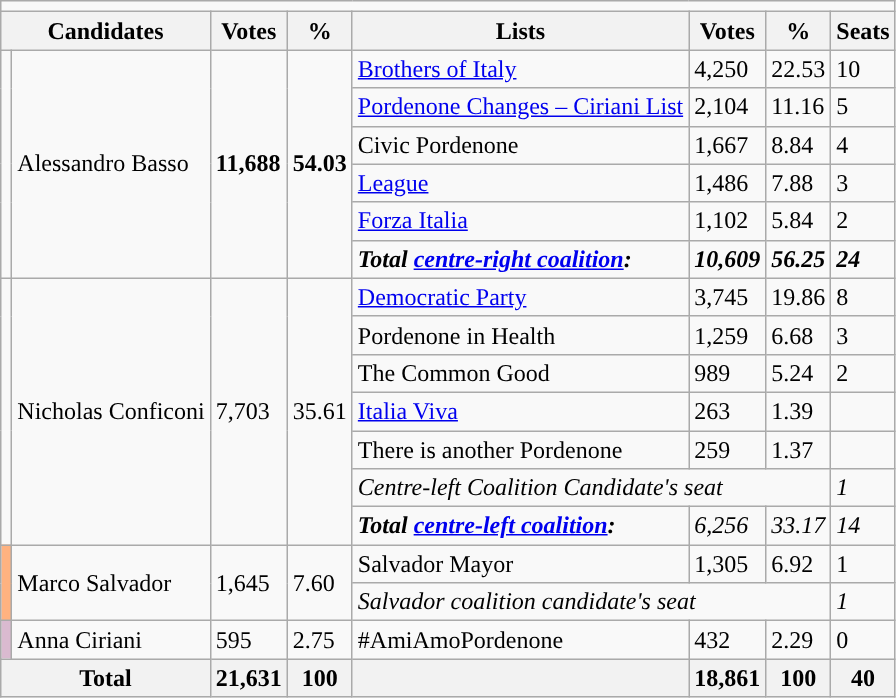<table class="wikitable sortable">
<tr>
<td colspan="8"></td>
</tr>
<tr>
<th colspan="2">Candidates</th>
<th>Votes</th>
<th>%</th>
<th>Lists</th>
<th>Votes</th>
<th>%</th>
<th>Seats</th>
</tr>
<tr>
<td rowspan="6"></td>
<td rowspan="6">Alessandro Basso </td>
<td rowspan="6"><strong>11,688</strong></td>
<td rowspan="6"><strong>54.03</strong></td>
<td><a href='#'>Brothers of Italy</a></td>
<td>4,250</td>
<td>22.53</td>
<td>10</td>
</tr>
<tr>
<td><a href='#'>Pordenone Changes – Ciriani List</a></td>
<td>2,104</td>
<td>11.16</td>
<td>5</td>
</tr>
<tr>
<td>Civic Pordenone</td>
<td>1,667</td>
<td>8.84</td>
<td>4</td>
</tr>
<tr>
<td><a href='#'>League</a></td>
<td>1,486</td>
<td>7.88</td>
<td>3</td>
</tr>
<tr>
<td><a href='#'>Forza Italia</a></td>
<td>1,102</td>
<td>5.84</td>
<td>2</td>
</tr>
<tr>
<td><strong><em>Total <a href='#'>centre-right coalition</a>:</em></strong></td>
<td><strong><em>10,609</em></strong></td>
<td><strong><em>56.25</em></strong></td>
<td><strong><em>24</em></strong></td>
</tr>
<tr>
<td rowspan="7"></td>
<td rowspan="7">Nicholas Conficoni</td>
<td rowspan="7">7,703</td>
<td rowspan="7">35.61</td>
<td><a href='#'>Democratic Party</a></td>
<td>3,745</td>
<td>19.86</td>
<td>8</td>
</tr>
<tr>
<td>Pordenone in Health</td>
<td>1,259</td>
<td>6.68</td>
<td>3</td>
</tr>
<tr>
<td>The Common Good</td>
<td>989</td>
<td>5.24</td>
<td>2</td>
</tr>
<tr>
<td><a href='#'>Italia Viva</a></td>
<td>263</td>
<td>1.39</td>
<td></td>
</tr>
<tr>
<td>There is another Pordenone</td>
<td>259</td>
<td>1.37</td>
<td></td>
</tr>
<tr>
<td colspan="3"><em>Centre-left Coalition Candidate's seat</em></td>
<td><em>1</em></td>
</tr>
<tr>
<td><strong><em>Total <a href='#'>centre-left coalition</a>:</em></strong></td>
<td><em>6,256</em></td>
<td><em>33.17</em></td>
<td><em>14</em></td>
</tr>
<tr>
<td rowspan="2" bgcolor="#FFB280"></td>
<td rowspan="2">Marco Salvador</td>
<td rowspan="2">1,645</td>
<td rowspan="2">7.60</td>
<td>Salvador Mayor</td>
<td>1,305</td>
<td>6.92</td>
<td>1</td>
</tr>
<tr>
<td colspan="3"><em>Salvador coalition candidate's seat</em></td>
<td><em>1</em></td>
</tr>
<tr>
<td bgcolor="#DABAD0"></td>
<td>Anna Ciriani</td>
<td>595</td>
<td>2.75</td>
<td>#AmiAmoPordenone</td>
<td>432</td>
<td>2.29</td>
<td>0</td>
</tr>
<tr>
<th colspan="2">Total</th>
<th>21,631</th>
<th>100</th>
<th></th>
<th>18,861</th>
<th>100</th>
<th>40</th>
</tr>
</table>
